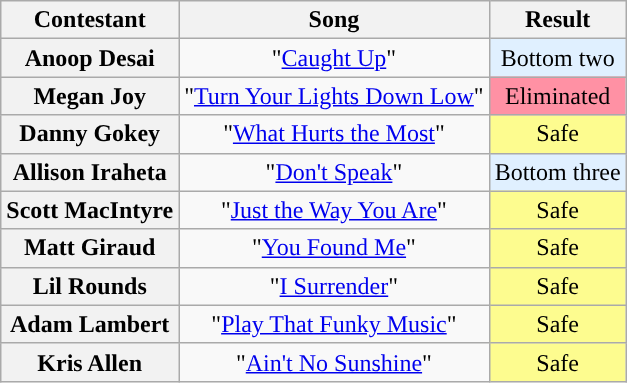<table class="wikitable unsortable" style="text-align:center;">
<tr>
<th scope="col">Contestant</th>
<th scope="col">Song</th>
<th scope="col">Result</th>
</tr>
<tr>
<th scope="row">Anoop Desai</th>
<td>"<a href='#'>Caught Up</a>"</td>
<td bgcolor="E0F0FF">Bottom two</td>
</tr>
<tr>
<th scope="row">Megan Joy</th>
<td>"<a href='#'>Turn Your Lights Down Low</a>"</td>
<td bgcolor="FF91A4">Eliminated</td>
</tr>
<tr>
<th scope="row">Danny Gokey</th>
<td>"<a href='#'>What Hurts the Most</a>"</td>
<td style="background:#FDFC8F">Safe</td>
</tr>
<tr>
<th scope="row">Allison Iraheta</th>
<td>"<a href='#'>Don't Speak</a>"</td>
<td bgcolor="E0F0FF">Bottom three</td>
</tr>
<tr>
<th scope="row">Scott MacIntyre</th>
<td>"<a href='#'>Just the Way You Are</a>"</td>
<td style="background:#FDFC8F">Safe</td>
</tr>
<tr>
<th scope="row">Matt Giraud</th>
<td>"<a href='#'>You Found Me</a>"</td>
<td style="background:#FDFC8F">Safe</td>
</tr>
<tr>
<th scope="row">Lil Rounds</th>
<td>"<a href='#'>I Surrender</a>"</td>
<td style="background:#FDFC8F">Safe</td>
</tr>
<tr>
<th scope="row">Adam Lambert</th>
<td>"<a href='#'>Play That Funky Music</a>"</td>
<td style="background:#FDFC8F">Safe</td>
</tr>
<tr>
<th scope="row">Kris Allen</th>
<td>"<a href='#'>Ain't No Sunshine</a>"</td>
<td style="background:#FDFC8F">Safe</td>
</tr>
</table>
